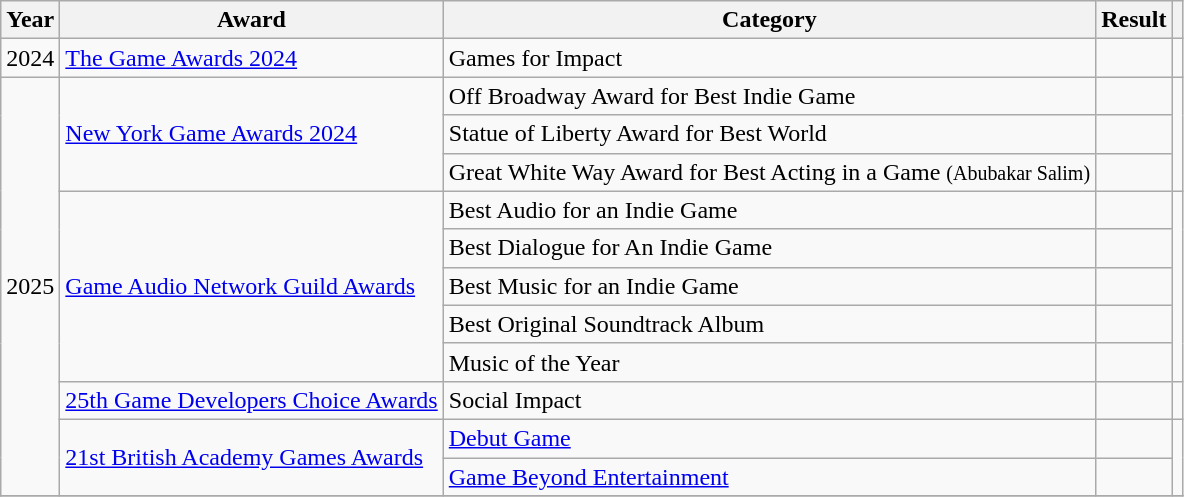<table class="wikitable sortable">
<tr>
<th>Year</th>
<th>Award</th>
<th>Category</th>
<th>Result</th>
<th></th>
</tr>
<tr>
<td style="text-align:center;">2024</td>
<td><a href='#'>The Game Awards 2024</a></td>
<td>Games for Impact</td>
<td></td>
<td style="text-align:center;"></td>
</tr>
<tr>
<td rowspan="11" style="text-align:center;">2025</td>
<td rowspan="3"><a href='#'>New York Game Awards 2024</a></td>
<td>Off Broadway Award for Best Indie Game</td>
<td></td>
<td rowspan="3" style="text-align:center;"></td>
</tr>
<tr>
<td>Statue of Liberty Award for Best World</td>
<td></td>
</tr>
<tr>
<td>Great White Way Award for Best Acting in a Game <small>(Abubakar Salim)</small></td>
<td></td>
</tr>
<tr>
<td rowspan="5"><a href='#'>Game Audio Network Guild Awards</a></td>
<td>Best Audio for an Indie Game</td>
<td></td>
<td rowspan="5" style="text-align:center;"></td>
</tr>
<tr>
<td>Best Dialogue for An Indie Game</td>
<td></td>
</tr>
<tr>
<td>Best Music for an Indie Game</td>
<td></td>
</tr>
<tr>
<td>Best Original Soundtrack Album</td>
<td></td>
</tr>
<tr>
<td>Music of the Year</td>
<td></td>
</tr>
<tr>
<td><a href='#'>25th Game Developers Choice Awards</a></td>
<td>Social Impact</td>
<td></td>
<td style="text-align:center;"></td>
</tr>
<tr>
<td rowspan="2"><a href='#'>21st British Academy Games Awards</a></td>
<td><a href='#'>Debut Game</a></td>
<td></td>
<td align="center" rowspan="2"></td>
</tr>
<tr>
<td><a href='#'>Game Beyond Entertainment</a></td>
<td></td>
</tr>
<tr>
</tr>
</table>
